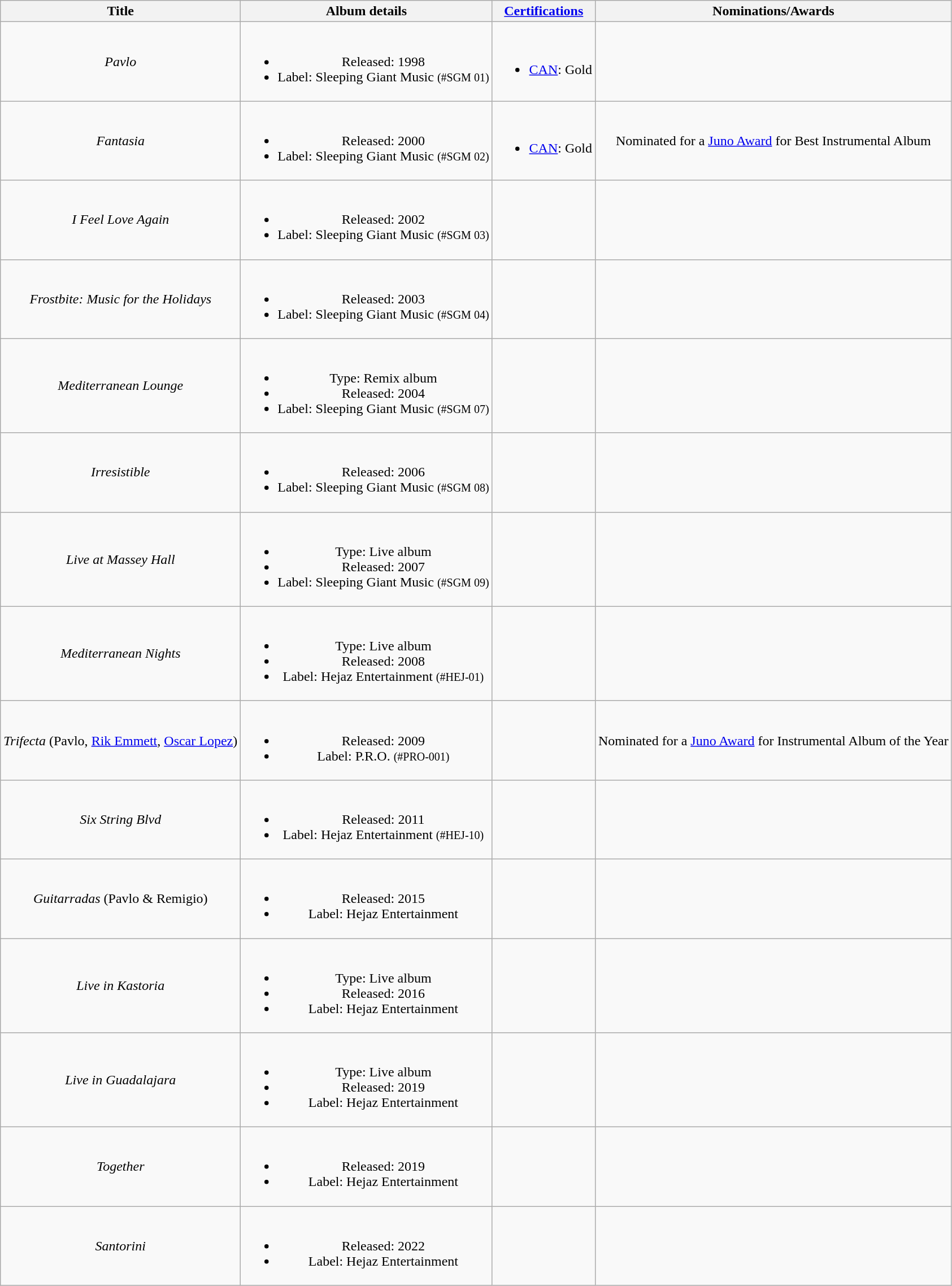<table class="wikitable plainrowheaders" style="text-align:center;">
<tr>
<th>Title</th>
<th>Album details</th>
<th><a href='#'>Certifications</a></th>
<th>Nominations/Awards</th>
</tr>
<tr>
<td><em>Pavlo</em></td>
<td><br><ul><li>Released: 1998</li><li>Label: Sleeping Giant Music <small>(#SGM 01)</small></li></ul></td>
<td><br><ul><li><a href='#'>CAN</a>: Gold</li></ul></td>
<td></td>
</tr>
<tr>
<td><em>Fantasia</em></td>
<td><br><ul><li>Released: 2000</li><li>Label: Sleeping Giant Music <small>(#SGM 02)</small></li></ul></td>
<td><br><ul><li><a href='#'>CAN</a>: Gold</li></ul></td>
<td>Nominated for a <a href='#'>Juno Award</a> for Best Instrumental Album</td>
</tr>
<tr>
<td><em>I Feel Love Again</em></td>
<td><br><ul><li>Released: 2002</li><li>Label: Sleeping Giant Music <small>(#SGM 03)</small></li></ul></td>
<td></td>
<td></td>
</tr>
<tr>
<td><em>Frostbite: Music for the Holidays</em></td>
<td><br><ul><li>Released: 2003</li><li>Label: Sleeping Giant Music <small>(#SGM 04)</small></li></ul></td>
<td></td>
<td></td>
</tr>
<tr>
<td><em>Mediterranean Lounge</em></td>
<td><br><ul><li>Type: Remix album</li><li>Released: 2004</li><li>Label: Sleeping Giant Music <small>(#SGM 07)</small></li></ul></td>
<td></td>
<td></td>
</tr>
<tr>
<td><em>Irresistible</em></td>
<td><br><ul><li>Released: 2006</li><li>Label: Sleeping Giant Music <small>(#SGM 08)</small></li></ul></td>
<td></td>
<td></td>
</tr>
<tr>
<td><em>Live at Massey Hall</em></td>
<td><br><ul><li>Type: Live album</li><li>Released: 2007</li><li>Label: Sleeping Giant Music <small>(#SGM 09)</small></li></ul></td>
<td></td>
<td></td>
</tr>
<tr>
<td><em>Mediterranean Nights</em></td>
<td><br><ul><li>Type: Live album</li><li>Released: 2008</li><li>Label: Hejaz Entertainment <small>(#HEJ-01)</small></li></ul></td>
<td></td>
<td></td>
</tr>
<tr>
<td><em>Trifecta</em> (Pavlo, <a href='#'>Rik Emmett</a>, <a href='#'>Oscar Lopez</a>)</td>
<td><br><ul><li>Released: 2009</li><li>Label: P.R.O. <small>(#PRO-001)</small></li></ul></td>
<td></td>
<td>Nominated for a <a href='#'>Juno Award</a> for Instrumental Album of the Year</td>
</tr>
<tr>
<td><em>Six String Blvd</em></td>
<td><br><ul><li>Released: 2011</li><li>Label: Hejaz Entertainment <small>(#HEJ-10)</small></li></ul></td>
<td></td>
<td></td>
</tr>
<tr>
<td><em>Guitarradas</em> (Pavlo & Remigio)</td>
<td><br><ul><li>Released: 2015</li><li>Label: Hejaz Entertainment</li></ul></td>
<td></td>
<td></td>
</tr>
<tr>
<td><em>Live in Kastoria</em></td>
<td><br><ul><li>Type: Live album</li><li>Released: 2016</li><li>Label: Hejaz Entertainment</li></ul></td>
<td></td>
<td></td>
</tr>
<tr>
<td><em>Live in Guadalajara</em></td>
<td><br><ul><li>Type: Live album</li><li>Released: 2019</li><li>Label: Hejaz Entertainment</li></ul></td>
<td></td>
<td></td>
</tr>
<tr>
<td><em>Together</em></td>
<td><br><ul><li>Released: 2019</li><li>Label: Hejaz Entertainment</li></ul></td>
<td></td>
<td></td>
</tr>
<tr>
<td><em>Santorini</em></td>
<td><br><ul><li>Released: 2022</li><li>Label: Hejaz Entertainment</li></ul></td>
<td></td>
<td></td>
</tr>
</table>
